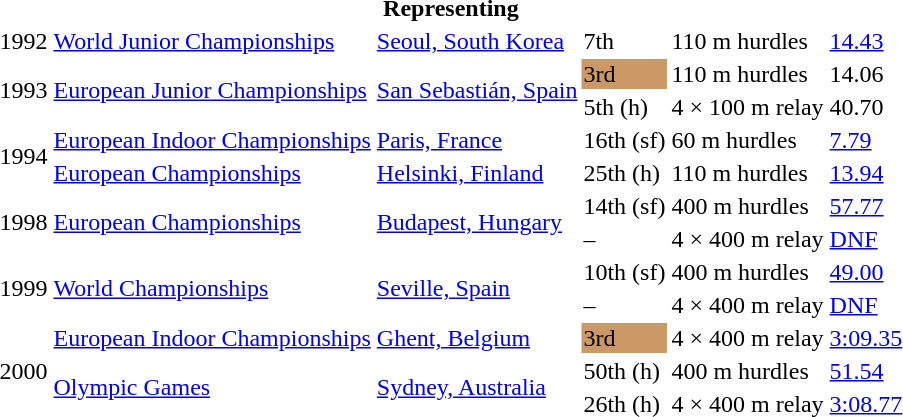<table>
<tr>
<th colspan="6">Representing </th>
</tr>
<tr>
<td>1992</td>
<td><a href='#'>World Junior Championships</a></td>
<td><a href='#'>Seoul, South Korea</a></td>
<td>7th</td>
<td>110 m hurdles</td>
<td><a href='#'>14.43</a></td>
</tr>
<tr>
<td rowspan=2>1993</td>
<td rowspan=2><a href='#'>European Junior Championships</a></td>
<td rowspan=2><a href='#'>San Sebastián, Spain</a></td>
<td bgcolor=cc9966>3rd</td>
<td>110 m hurdles</td>
<td>14.06</td>
</tr>
<tr>
<td>5th (h)</td>
<td>4 × 100 m relay</td>
<td>40.70</td>
</tr>
<tr>
<td rowspan=2>1994</td>
<td><a href='#'>European Indoor Championships</a></td>
<td><a href='#'>Paris, France</a></td>
<td>16th (sf)</td>
<td>60 m hurdles</td>
<td><a href='#'>7.79</a></td>
</tr>
<tr>
<td><a href='#'>European Championships</a></td>
<td><a href='#'>Helsinki, Finland</a></td>
<td>25th (h)</td>
<td>110 m hurdles</td>
<td><a href='#'>13.94</a></td>
</tr>
<tr>
<td rowspan=2>1998</td>
<td rowspan=2><a href='#'>European Championships</a></td>
<td rowspan=2><a href='#'>Budapest, Hungary</a></td>
<td>14th (sf)</td>
<td>400 m hurdles</td>
<td><a href='#'>57.77</a></td>
</tr>
<tr>
<td>–</td>
<td>4 × 400 m relay</td>
<td><a href='#'>DNF</a></td>
</tr>
<tr>
<td rowspan=2>1999</td>
<td rowspan=2><a href='#'>World Championships</a></td>
<td rowspan=2><a href='#'>Seville, Spain</a></td>
<td>10th (sf)</td>
<td>400 m hurdles</td>
<td><a href='#'>49.00</a></td>
</tr>
<tr>
<td>–</td>
<td>4 × 400 m relay</td>
<td><a href='#'>DNF</a></td>
</tr>
<tr>
<td rowspan=3>2000</td>
<td><a href='#'>European Indoor Championships</a></td>
<td><a href='#'>Ghent, Belgium</a></td>
<td bgcolor=cc9966>3rd</td>
<td>4 × 400 m relay</td>
<td><a href='#'>3:09.35</a></td>
</tr>
<tr>
<td rowspan=2><a href='#'>Olympic Games</a></td>
<td rowspan=2><a href='#'>Sydney, Australia</a></td>
<td>50th (h)</td>
<td>400 m hurdles</td>
<td><a href='#'>51.54</a></td>
</tr>
<tr>
<td>26th (h)</td>
<td>4 × 400 m relay</td>
<td><a href='#'>3:08.77</a></td>
</tr>
</table>
